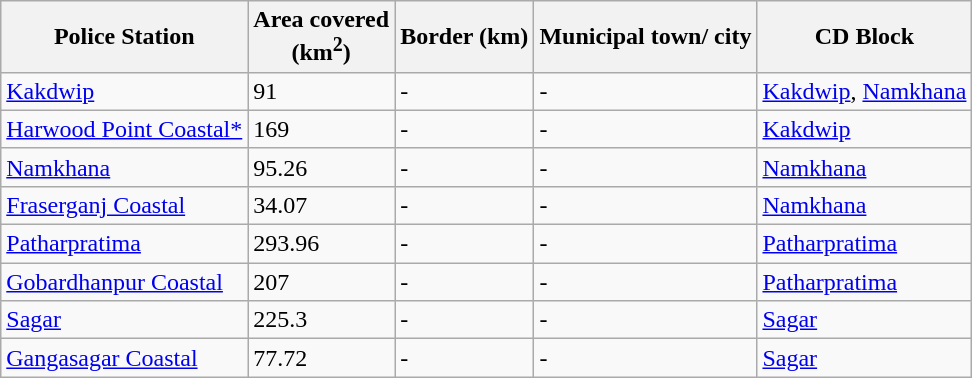<table class="wikitable sortable">
<tr>
<th>Police Station</th>
<th>Area covered<br>(km<sup>2</sup>)</th>
<th>Border (km)</th>
<th>Municipal town/ city</th>
<th>CD Block</th>
</tr>
<tr>
<td><a href='#'>Kakdwip</a></td>
<td>91</td>
<td>-</td>
<td>-</td>
<td><a href='#'>Kakdwip</a>, <a href='#'>Namkhana</a></td>
</tr>
<tr>
<td><a href='#'>Harwood Point Coastal*</a></td>
<td>169</td>
<td>-</td>
<td>-</td>
<td><a href='#'>Kakdwip</a></td>
</tr>
<tr>
<td><a href='#'>Namkhana</a></td>
<td>95.26</td>
<td>-</td>
<td>-</td>
<td><a href='#'>Namkhana</a></td>
</tr>
<tr>
<td><a href='#'>Fraserganj Coastal</a></td>
<td>34.07</td>
<td>-</td>
<td>-</td>
<td><a href='#'>Namkhana</a></td>
</tr>
<tr>
<td><a href='#'>Patharpratima</a></td>
<td>293.96</td>
<td>-</td>
<td>-</td>
<td><a href='#'>Patharpratima</a></td>
</tr>
<tr>
<td><a href='#'>Gobardhanpur Coastal</a></td>
<td>207</td>
<td>-</td>
<td>-</td>
<td><a href='#'>Patharpratima</a></td>
</tr>
<tr>
<td><a href='#'>Sagar</a></td>
<td>225.3</td>
<td>-</td>
<td>-</td>
<td><a href='#'>Sagar</a></td>
</tr>
<tr>
<td><a href='#'>Gangasagar Coastal</a></td>
<td>77.72</td>
<td>-</td>
<td>-</td>
<td><a href='#'>Sagar</a></td>
</tr>
</table>
